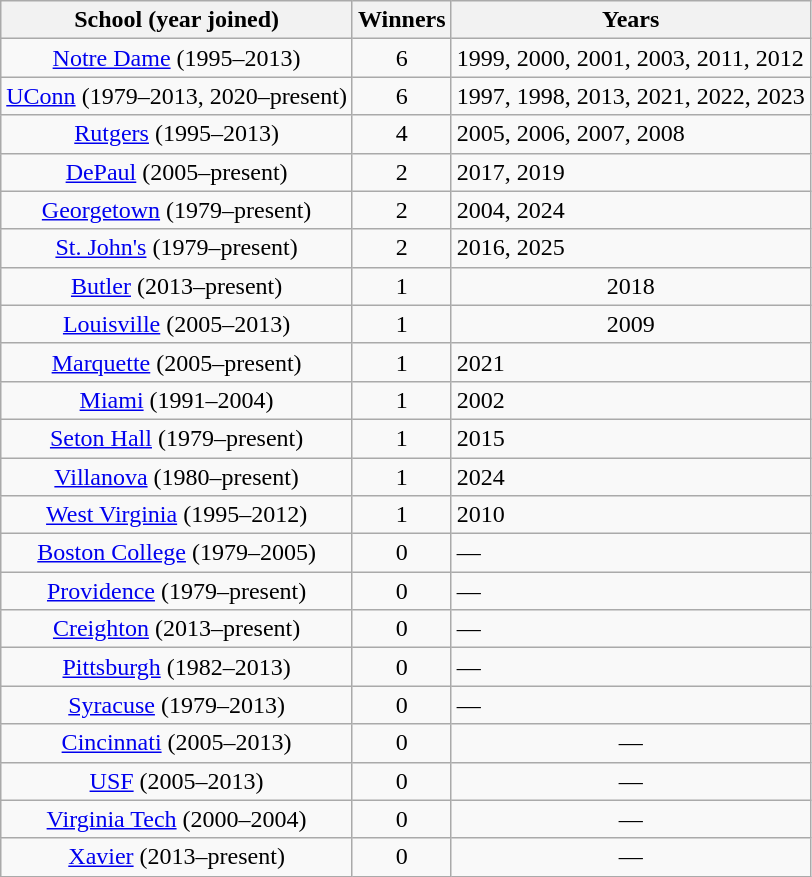<table class="wikitable">
<tr>
<th>School (year joined)</th>
<th>Winners</th>
<th>Years</th>
</tr>
<tr>
<td align="center"><a href='#'>Notre Dame</a> (1995–2013)</td>
<td align="center">6</td>
<td>1999, 2000, 2001, 2003, 2011, 2012</td>
</tr>
<tr>
<td align="center"><a href='#'>UConn</a> (1979–2013, 2020–present)</td>
<td align="center">6</td>
<td>1997, 1998, 2013, 2021, 2022, 2023</td>
</tr>
<tr>
<td align="center"><a href='#'>Rutgers</a> (1995–2013)</td>
<td align="center">4</td>
<td>2005, 2006, 2007, 2008</td>
</tr>
<tr>
<td align="center"><a href='#'>DePaul</a> (2005–present)</td>
<td align="center">2</td>
<td>2017, 2019</td>
</tr>
<tr>
<td align="center"><a href='#'>Georgetown</a> (1979–present)</td>
<td align="center">2</td>
<td>2004, 2024</td>
</tr>
<tr>
<td align="center"><a href='#'>St. John's</a> (1979–present)</td>
<td align="center">2</td>
<td>2016, 2025</td>
</tr>
<tr>
<td align="center"><a href='#'>Butler</a> (2013–present)</td>
<td align="center">1</td>
<td align="center">2018</td>
</tr>
<tr>
<td align="center"><a href='#'>Louisville</a> (2005–2013)</td>
<td align="center">1</td>
<td align="center">2009</td>
</tr>
<tr>
<td align="center"><a href='#'>Marquette</a> (2005–present)</td>
<td align="center">1</td>
<td>2021</td>
</tr>
<tr>
<td align="center"><a href='#'>Miami</a> (1991–2004)</td>
<td align="center">1</td>
<td>2002</td>
</tr>
<tr>
<td align="center"><a href='#'>Seton Hall</a> (1979–present)</td>
<td align="center">1</td>
<td>2015</td>
</tr>
<tr>
<td align="center"><a href='#'>Villanova</a> (1980–present)</td>
<td align="center">1</td>
<td>2024</td>
</tr>
<tr>
<td align="center"><a href='#'>West Virginia</a> (1995–2012)</td>
<td align="center">1</td>
<td>2010</td>
</tr>
<tr>
<td align="center"><a href='#'>Boston College</a> (1979–2005)</td>
<td align="center">0</td>
<td>—</td>
</tr>
<tr>
<td align="center"><a href='#'>Providence</a> (1979–present)</td>
<td align="center">0</td>
<td>—</td>
</tr>
<tr>
<td align="center"><a href='#'>Creighton</a> (2013–present)</td>
<td align="center">0</td>
<td>—</td>
</tr>
<tr>
<td align="center"><a href='#'>Pittsburgh</a> (1982–2013)</td>
<td align="center">0</td>
<td>—</td>
</tr>
<tr>
<td align="center"><a href='#'>Syracuse</a> (1979–2013)</td>
<td align="center">0</td>
<td>—</td>
</tr>
<tr>
<td align="center"><a href='#'>Cincinnati</a> (2005–2013)</td>
<td align="center">0</td>
<td align="center">—</td>
</tr>
<tr>
<td align="center"><a href='#'>USF</a> (2005–2013)</td>
<td align="center">0</td>
<td align="center">—</td>
</tr>
<tr>
<td align="center"><a href='#'>Virginia Tech</a> (2000–2004)</td>
<td align="center">0</td>
<td align="center">—</td>
</tr>
<tr>
<td align="center"><a href='#'>Xavier</a> (2013–present)</td>
<td align="center">0</td>
<td align="center">—</td>
</tr>
</table>
